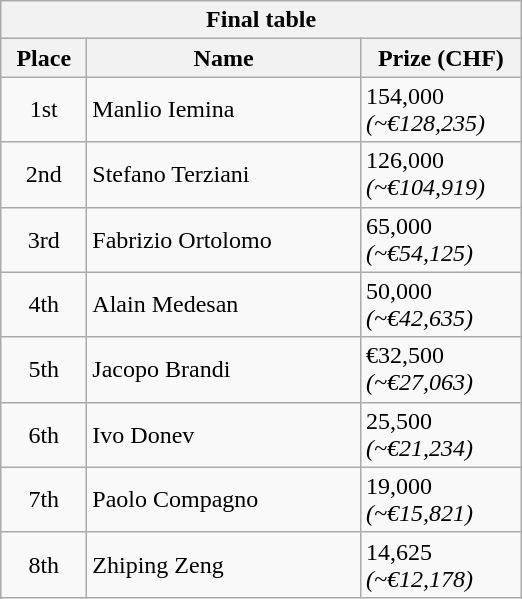<table class="wikitable">
<tr>
<th colspan="3">Final table</th>
</tr>
<tr>
<th style="width:50px;">Place</th>
<th style="width:175px;">Name</th>
<th style="width:100px;">Prize (CHF)</th>
</tr>
<tr>
<td style="text-align:center;">1st</td>
<td> Manlio Iemina</td>
<td>154,000<br><em>(~€128,235)</em></td>
</tr>
<tr>
<td style="text-align:center;">2nd</td>
<td> Stefano Terziani</td>
<td>126,000<br><em>(~€104,919)</em></td>
</tr>
<tr>
<td style="text-align:center;">3rd</td>
<td> Fabrizio Ortolomo</td>
<td>65,000<br><em>(~€54,125)</em></td>
</tr>
<tr>
<td style="text-align:center;">4th</td>
<td> Alain Medesan</td>
<td>50,000<br><em>(~€42,635)</em></td>
</tr>
<tr>
<td style="text-align:center;">5th</td>
<td> Jacopo Brandi</td>
<td>€32,500<br><em>(~€27,063)</em></td>
</tr>
<tr>
<td style="text-align:center;">6th</td>
<td> Ivo Donev</td>
<td>25,500<br><em>(~€21,234)</em></td>
</tr>
<tr>
<td style="text-align:center;">7th</td>
<td> Paolo Compagno</td>
<td>19,000<br><em>(~€15,821)</em></td>
</tr>
<tr>
<td style="text-align:center;">8th</td>
<td> Zhiping Zeng</td>
<td>14,625<br><em>(~€12,178)</em></td>
</tr>
</table>
